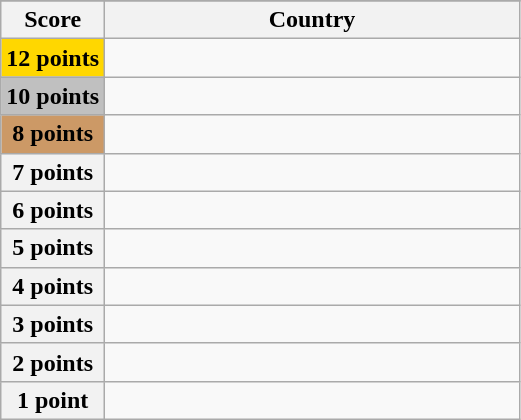<table class="wikitable">
<tr>
</tr>
<tr>
<th scope="col" width="20%">Score</th>
<th scope="col">Country</th>
</tr>
<tr>
<th scope="row" style="background:gold">12 points</th>
<td></td>
</tr>
<tr>
<th scope="row" style="background:silver">10 points</th>
<td></td>
</tr>
<tr>
<th scope="row" style="background:#CC9966">8 points</th>
<td></td>
</tr>
<tr>
<th scope="row">7 points</th>
<td></td>
</tr>
<tr>
<th scope="row">6 points</th>
<td></td>
</tr>
<tr>
<th scope="row">5 points</th>
<td></td>
</tr>
<tr>
<th scope="row">4 points</th>
<td></td>
</tr>
<tr>
<th scope="row">3 points</th>
<td></td>
</tr>
<tr>
<th scope="row">2 points</th>
<td></td>
</tr>
<tr>
<th scope="row">1 point</th>
<td></td>
</tr>
</table>
